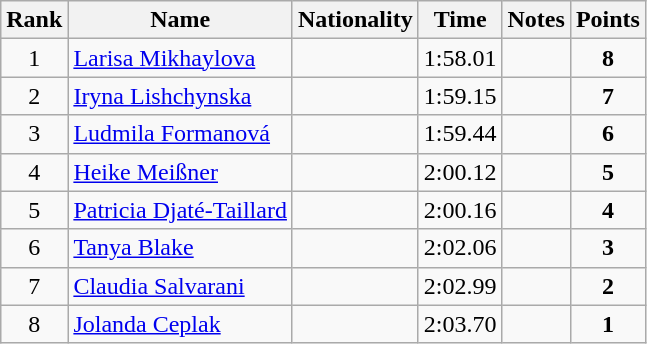<table class="wikitable sortable" style="text-align:center">
<tr>
<th>Rank</th>
<th>Name</th>
<th>Nationality</th>
<th>Time</th>
<th>Notes</th>
<th>Points</th>
</tr>
<tr>
<td>1</td>
<td align=left><a href='#'>Larisa Mikhaylova</a></td>
<td align=left></td>
<td>1:58.01</td>
<td></td>
<td><strong>8</strong></td>
</tr>
<tr>
<td>2</td>
<td align=left><a href='#'>Iryna Lishchynska</a></td>
<td align=left></td>
<td>1:59.15</td>
<td></td>
<td><strong>7</strong></td>
</tr>
<tr>
<td>3</td>
<td align=left><a href='#'>Ludmila Formanová</a></td>
<td align=left></td>
<td>1:59.44</td>
<td></td>
<td><strong>6</strong></td>
</tr>
<tr>
<td>4</td>
<td align=left><a href='#'>Heike Meißner</a></td>
<td align=left></td>
<td>2:00.12</td>
<td></td>
<td><strong>5</strong></td>
</tr>
<tr>
<td>5</td>
<td align=left><a href='#'>Patricia Djaté-Taillard</a></td>
<td align=left></td>
<td>2:00.16</td>
<td></td>
<td><strong>4</strong></td>
</tr>
<tr>
<td>6</td>
<td align=left><a href='#'>Tanya Blake</a></td>
<td align=left></td>
<td>2:02.06</td>
<td></td>
<td><strong>3</strong></td>
</tr>
<tr>
<td>7</td>
<td align=left><a href='#'>Claudia Salvarani</a></td>
<td align=left></td>
<td>2:02.99</td>
<td></td>
<td><strong>2</strong></td>
</tr>
<tr>
<td>8</td>
<td align=left><a href='#'>Jolanda Ceplak</a></td>
<td align=left></td>
<td>2:03.70</td>
<td></td>
<td><strong>1</strong></td>
</tr>
</table>
